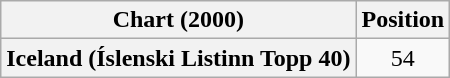<table class="wikitable plainrowheaders" style="text-align:center">
<tr>
<th scope="col">Chart (2000)</th>
<th scope="col">Position</th>
</tr>
<tr>
<th scope="row">Iceland (Íslenski Listinn Topp 40)</th>
<td>54</td>
</tr>
</table>
